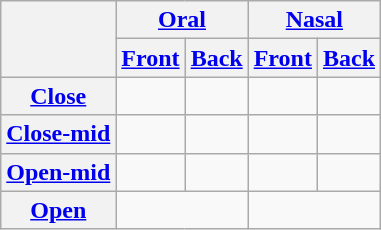<table class="wikitable" style=text-align:center>
<tr>
<th rowspan="2"></th>
<th colspan="2"><a href='#'>Oral</a></th>
<th colspan="2"><a href='#'>Nasal</a></th>
</tr>
<tr>
<th><a href='#'>Front</a></th>
<th><a href='#'>Back</a></th>
<th><a href='#'>Front</a></th>
<th><a href='#'>Back</a></th>
</tr>
<tr align="center">
<th><a href='#'>Close</a></th>
<td> </td>
<td> </td>
<td> </td>
<td> </td>
</tr>
<tr align="center">
<th><a href='#'>Close-mid</a></th>
<td> </td>
<td> </td>
<td> </td>
<td> </td>
</tr>
<tr align="center">
<th><a href='#'>Open-mid</a></th>
<td> </td>
<td> </td>
<td> </td>
<td> </td>
</tr>
<tr align="center">
<th><a href='#'>Open</a></th>
<td colspan="2"> </td>
<td colspan="2"> </td>
</tr>
</table>
